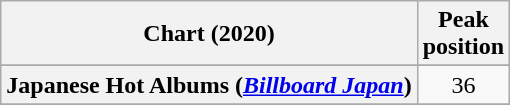<table class="wikitable sortable plainrowheaders" style="text-align:center">
<tr>
<th scope="col">Chart (2020)</th>
<th scope="col">Peak<br>position</th>
</tr>
<tr>
</tr>
<tr>
</tr>
<tr>
</tr>
<tr>
</tr>
<tr>
<th scope="row">Japanese Hot Albums (<em><a href='#'>Billboard Japan</a></em>)</th>
<td>36</td>
</tr>
<tr>
</tr>
<tr>
</tr>
<tr>
</tr>
<tr>
</tr>
<tr>
</tr>
</table>
